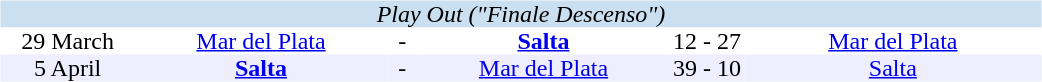<table width=700>
<tr>
<td width=700 valign="top"><br><table border=0 cellspacing=0 cellpadding=0 style="font-size: 100%; border-collapse: collapse;" width=100%>
<tr bgcolor="#CADFF0">
<td style="font-size:100%"; align="center" colspan="6"><em>Play Out ("Finale Descenso")</em></td>
</tr>
<tr align=center bgcolor=#FFFFFF>
<td width=90>29 March</td>
<td width=170><a href='#'>Mar del Plata</a></td>
<td width=20>-</td>
<td width=170><strong><a href='#'>Salta</a></strong></td>
<td width=50>12 - 27</td>
<td width=200><a href='#'>Mar del Plata</a></td>
</tr>
<tr align=center bgcolor=#EEEEFF>
<td width=90>5 April</td>
<td width=170><strong><a href='#'>Salta</a></strong></td>
<td width=20>-</td>
<td width=170><a href='#'>Mar del Plata</a></td>
<td width=50>39 - 10</td>
<td width=200><a href='#'>Salta</a></td>
</tr>
</table>
</td>
</tr>
</table>
